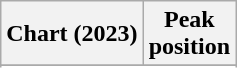<table class="wikitable sortable plainrowheaders" style="text-align:center">
<tr>
<th scope="col">Chart (2023)</th>
<th scope="col">Peak<br>position</th>
</tr>
<tr>
</tr>
<tr>
</tr>
<tr>
</tr>
<tr>
</tr>
</table>
